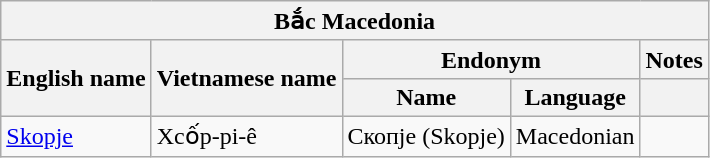<table class="wikitable sortable">
<tr>
<th colspan="5"> Bắc Macedonia</th>
</tr>
<tr>
<th rowspan="2">English name</th>
<th rowspan="2">Vietnamese name</th>
<th colspan="2">Endonym</th>
<th>Notes</th>
</tr>
<tr>
<th>Name</th>
<th>Language</th>
<th></th>
</tr>
<tr>
<td><a href='#'>Skopje</a></td>
<td>Xcốp-pi-ê</td>
<td>Скопје (Skopje)</td>
<td>Macedonian</td>
</tr>
</table>
